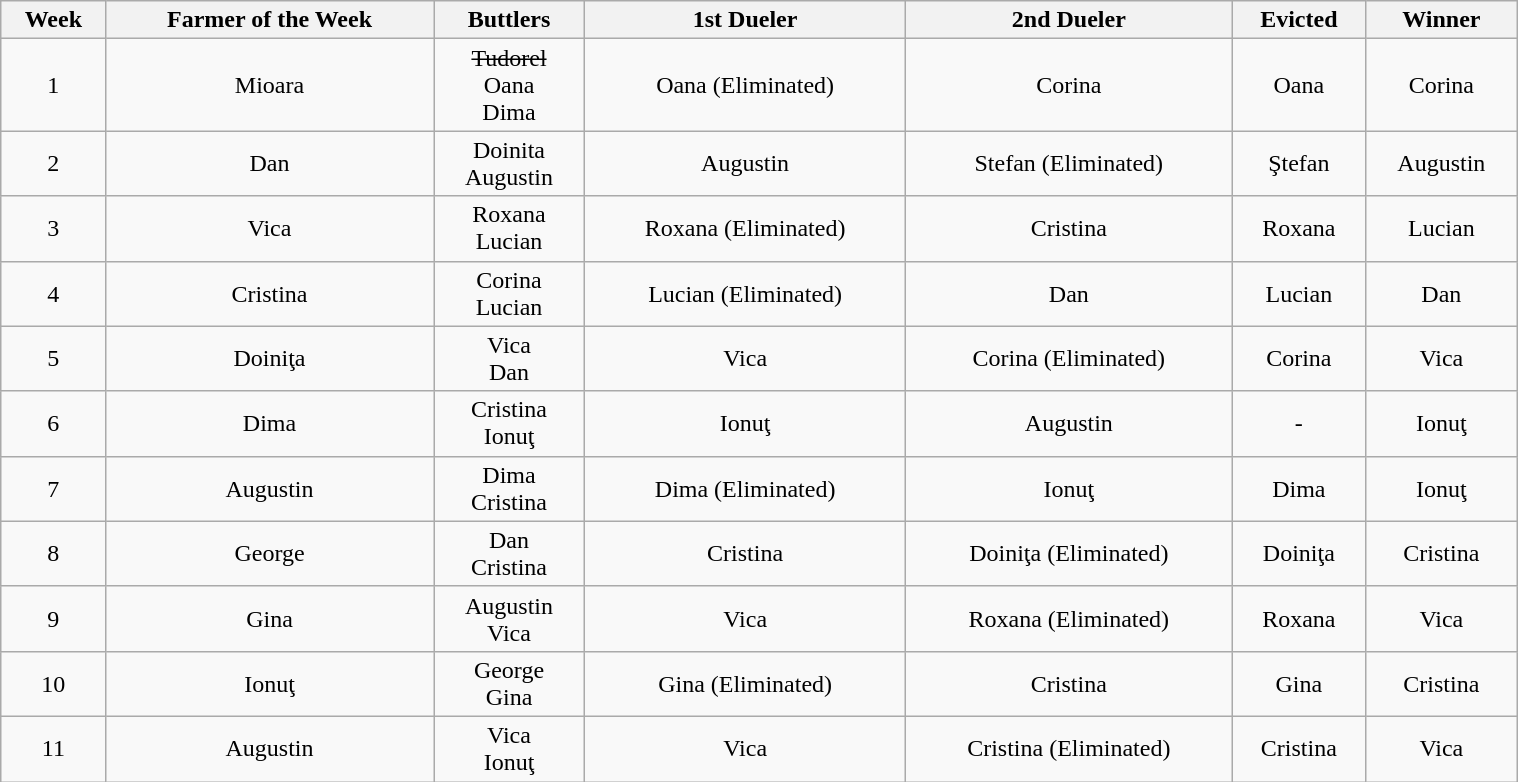<table class="wikitable" style="text-align:center; width:80%; margin-left:auto; margin-right:auto;">
<tr>
<th>Week</th>
<th>Farmer of the Week</th>
<th>Buttlers</th>
<th>1st Dueler</th>
<th>2nd Dueler</th>
<th>Evicted</th>
<th>Winner</th>
</tr>
<tr>
<td>1</td>
<td>Mioara</td>
<td><s>Tudorel</s><br>Oana<br>Dima</td>
<td>Oana (Eliminated)</td>
<td>Corina</td>
<td>Oana</td>
<td>Corina</td>
</tr>
<tr>
<td>2</td>
<td>Dan</td>
<td>Doinita<br>Augustin</td>
<td>Augustin</td>
<td>Stefan (Eliminated)</td>
<td>Ştefan</td>
<td>Augustin</td>
</tr>
<tr>
<td>3</td>
<td>Vica</td>
<td>Roxana<br>Lucian</td>
<td>Roxana (Eliminated)</td>
<td>Cristina</td>
<td>Roxana</td>
<td>Lucian</td>
</tr>
<tr>
<td>4</td>
<td>Cristina</td>
<td>Corina<br>Lucian</td>
<td>Lucian (Eliminated)</td>
<td>Dan</td>
<td>Lucian</td>
<td>Dan</td>
</tr>
<tr>
<td>5</td>
<td>Doiniţa</td>
<td>Vica<br>Dan</td>
<td>Vica</td>
<td>Corina (Eliminated)</td>
<td>Corina</td>
<td>Vica</td>
</tr>
<tr>
<td>6</td>
<td>Dima</td>
<td>Cristina<br>Ionuţ</td>
<td>Ionuţ</td>
<td>Augustin</td>
<td>-</td>
<td>Ionuţ</td>
</tr>
<tr>
<td>7</td>
<td>Augustin</td>
<td>Dima<br>Cristina</td>
<td>Dima (Eliminated)</td>
<td>Ionuţ</td>
<td>Dima</td>
<td>Ionuţ</td>
</tr>
<tr>
<td>8</td>
<td>George</td>
<td>Dan<br>Cristina</td>
<td>Cristina</td>
<td>Doiniţa (Eliminated)</td>
<td>Doiniţa</td>
<td>Cristina</td>
</tr>
<tr>
<td>9</td>
<td>Gina</td>
<td>Augustin<br>Vica</td>
<td>Vica</td>
<td>Roxana (Eliminated)</td>
<td>Roxana</td>
<td>Vica</td>
</tr>
<tr>
<td>10</td>
<td>Ionuţ</td>
<td>George<br>Gina</td>
<td>Gina (Eliminated)</td>
<td>Cristina</td>
<td>Gina</td>
<td>Cristina</td>
</tr>
<tr>
<td>11</td>
<td>Augustin</td>
<td>Vica<br>Ionuţ</td>
<td>Vica</td>
<td>Cristina (Eliminated)</td>
<td>Cristina</td>
<td>Vica</td>
</tr>
</table>
